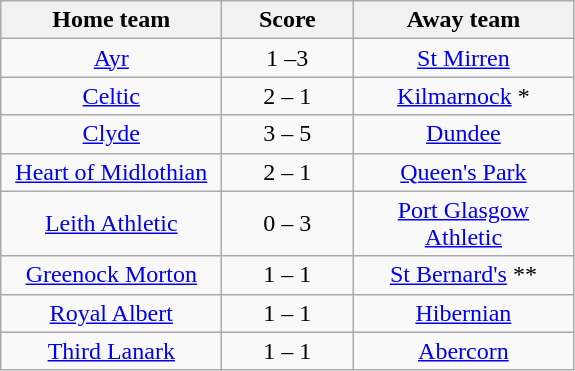<table class="wikitable" style="text-align: center">
<tr>
<th width=140>Home team</th>
<th width=80>Score</th>
<th width=140>Away team</th>
</tr>
<tr>
<td><a href='#'>Ayr</a></td>
<td>1 –3</td>
<td><a href='#'>St Mirren</a></td>
</tr>
<tr>
<td><a href='#'>Celtic</a></td>
<td>2 – 1</td>
<td><a href='#'>Kilmarnock</a> *</td>
</tr>
<tr>
<td><a href='#'>Clyde</a></td>
<td>3 – 5</td>
<td><a href='#'>Dundee</a></td>
</tr>
<tr>
<td><a href='#'>Heart of Midlothian</a></td>
<td>2 – 1</td>
<td><a href='#'>Queen's Park</a></td>
</tr>
<tr>
<td><a href='#'>Leith Athletic</a></td>
<td>0 – 3</td>
<td><a href='#'>Port Glasgow Athletic</a></td>
</tr>
<tr>
<td><a href='#'>Greenock Morton</a></td>
<td>1 – 1</td>
<td><a href='#'>St Bernard's</a> **</td>
</tr>
<tr>
<td><a href='#'>Royal Albert</a></td>
<td>1 – 1</td>
<td><a href='#'>Hibernian</a></td>
</tr>
<tr>
<td><a href='#'>Third Lanark</a></td>
<td>1 – 1</td>
<td><a href='#'>Abercorn</a></td>
</tr>
</table>
